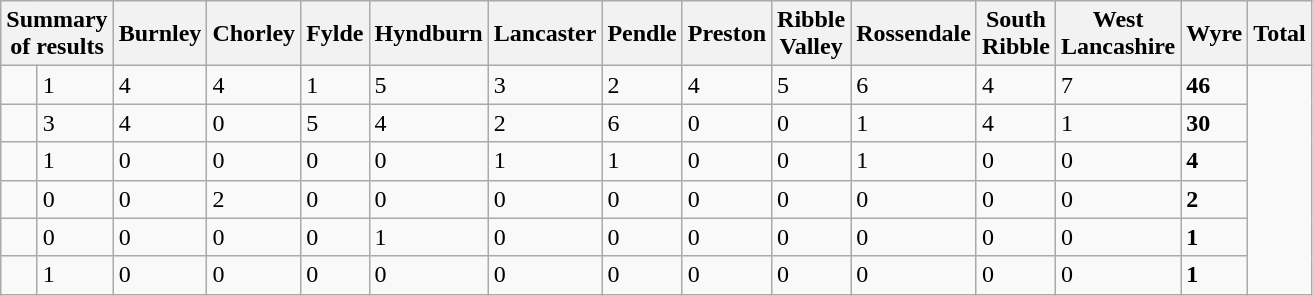<table class="wikitable" style="right; width:45%">
<tr>
<th colspan="2">Summary of results</th>
<th colspan="1" !>Burnley</th>
<th>Chorley</th>
<th>Fylde</th>
<th>Hyndburn</th>
<th>Lancaster</th>
<th>Pendle</th>
<th>Preston</th>
<th>Ribble Valley</th>
<th>Rossendale</th>
<th>South Ribble</th>
<th>West Lancashire</th>
<th>Wyre</th>
<th>Total</th>
</tr>
<tr>
<td></td>
<td>1</td>
<td>4</td>
<td>4</td>
<td>1</td>
<td>5</td>
<td>3</td>
<td>2</td>
<td>4</td>
<td>5</td>
<td>6</td>
<td>4</td>
<td>7</td>
<td><strong>46 </strong></td>
</tr>
<tr>
<td></td>
<td>3</td>
<td>4</td>
<td>0</td>
<td>5</td>
<td>4</td>
<td>2</td>
<td>6</td>
<td>0</td>
<td>0</td>
<td>1</td>
<td>4</td>
<td>1</td>
<td><strong>30 </strong></td>
</tr>
<tr>
<td></td>
<td>1</td>
<td>0</td>
<td>0</td>
<td>0</td>
<td>0</td>
<td>1</td>
<td>1</td>
<td>0</td>
<td>0</td>
<td>1</td>
<td>0</td>
<td>0</td>
<td><strong>4</strong></td>
</tr>
<tr>
<td></td>
<td>0</td>
<td>0</td>
<td>2</td>
<td>0</td>
<td>0</td>
<td>0</td>
<td>0</td>
<td>0</td>
<td>0</td>
<td>0</td>
<td>0</td>
<td>0</td>
<td><strong>2 </strong></td>
</tr>
<tr>
<td></td>
<td>0</td>
<td>0</td>
<td>0</td>
<td>0</td>
<td>1</td>
<td>0</td>
<td>0</td>
<td>0</td>
<td>0</td>
<td>0</td>
<td>0</td>
<td>0</td>
<td><strong>1</strong></td>
</tr>
<tr>
<td></td>
<td>1</td>
<td>0</td>
<td>0</td>
<td>0</td>
<td>0</td>
<td>0</td>
<td>0</td>
<td>0</td>
<td>0</td>
<td>0</td>
<td>0</td>
<td>0</td>
<td><strong>1</strong></td>
</tr>
</table>
